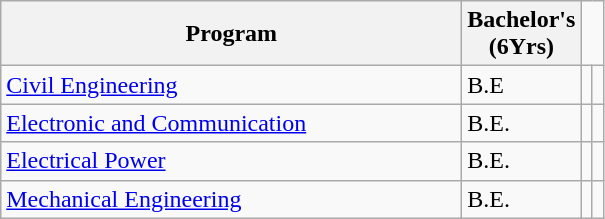<table class="wikitable">
<tr>
<th width="300">Program</th>
<th width="50">Bachelor's (6Yrs)</th>
</tr>
<tr>
<td><a href='#'>Civil Engineering</a></td>
<td>B.E</td>
<td></td>
<td></td>
</tr>
<tr>
<td><a href='#'>Electronic and Communication</a></td>
<td>B.E.</td>
<td></td>
<td></td>
</tr>
<tr>
<td><a href='#'>Electrical Power</a></td>
<td>B.E.</td>
<td></td>
<td></td>
</tr>
<tr>
<td><a href='#'>Mechanical Engineering</a></td>
<td>B.E.</td>
<td></td>
</tr>
</table>
